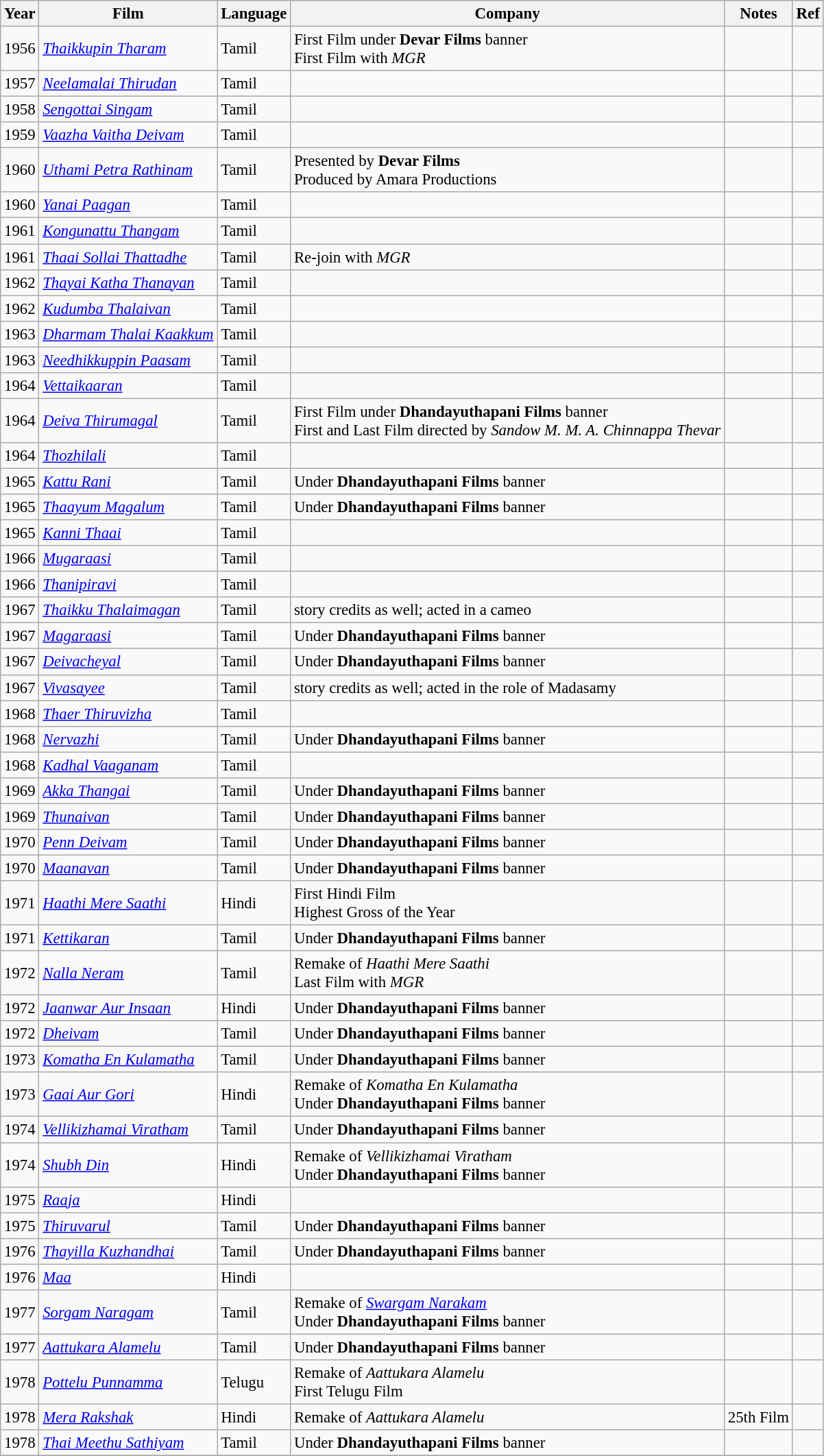<table class="wikitable" style="font-size: 95%;">
<tr>
<th>Year</th>
<th>Film</th>
<th>Language</th>
<th>Company</th>
<th>Notes</th>
<th>Ref</th>
</tr>
<tr>
<td>1956</td>
<td><em><a href='#'>Thaikkupin Tharam</a></em></td>
<td>Tamil</td>
<td>First Film under <strong>Devar Films</strong> banner<br>First Film with <em>MGR</em></td>
<td></td>
<td></td>
</tr>
<tr>
<td>1957</td>
<td><em><a href='#'>Neelamalai Thirudan</a></em></td>
<td>Tamil</td>
<td></td>
<td></td>
<td></td>
</tr>
<tr>
<td>1958</td>
<td><em><a href='#'>Sengottai Singam</a></em></td>
<td>Tamil</td>
<td></td>
<td></td>
<td></td>
</tr>
<tr>
<td>1959</td>
<td><em><a href='#'>Vaazha Vaitha Deivam</a></em></td>
<td>Tamil</td>
<td></td>
<td></td>
<td></td>
</tr>
<tr>
<td>1960</td>
<td><em><a href='#'>Uthami Petra Rathinam</a></em></td>
<td>Tamil</td>
<td>Presented by <strong>Devar Films</strong><br>Produced by Amara Productions</td>
<td></td>
<td></td>
</tr>
<tr>
<td>1960</td>
<td><em><a href='#'>Yanai Paagan</a></em></td>
<td>Tamil</td>
<td></td>
<td></td>
<td></td>
</tr>
<tr>
<td>1961</td>
<td><em><a href='#'>Kongunattu Thangam</a></em></td>
<td>Tamil</td>
<td></td>
<td></td>
<td></td>
</tr>
<tr>
<td>1961</td>
<td><em><a href='#'>Thaai Sollai Thattadhe</a></em></td>
<td>Tamil</td>
<td>Re-join with <em>MGR</em></td>
<td></td>
<td></td>
</tr>
<tr>
<td>1962</td>
<td><em><a href='#'>Thayai Katha Thanayan</a></em></td>
<td>Tamil</td>
<td></td>
<td></td>
<td></td>
</tr>
<tr>
<td>1962</td>
<td><em><a href='#'>Kudumba Thalaivan</a></em></td>
<td>Tamil</td>
<td></td>
<td></td>
<td></td>
</tr>
<tr>
<td>1963</td>
<td><em><a href='#'>Dharmam Thalai Kaakkum</a></em></td>
<td>Tamil</td>
<td></td>
<td></td>
<td></td>
</tr>
<tr>
<td>1963</td>
<td><em><a href='#'>Needhikkuppin Paasam</a></em></td>
<td>Tamil</td>
<td></td>
<td></td>
<td></td>
</tr>
<tr>
<td>1964</td>
<td><a href='#'><em>Vettaikaaran</em></a></td>
<td>Tamil</td>
<td></td>
<td></td>
<td></td>
</tr>
<tr>
<td>1964</td>
<td><a href='#'><em>Deiva Thirumagal</em></a></td>
<td>Tamil</td>
<td>First Film under <strong>Dhandayuthapani Films</strong> banner<br>First and Last Film directed by <em>Sandow M. M. A. Chinnappa Thevar</em></td>
<td></td>
<td></td>
</tr>
<tr>
<td>1964</td>
<td><em><a href='#'>Thozhilali</a></em></td>
<td>Tamil</td>
<td></td>
<td></td>
<td></td>
</tr>
<tr>
<td>1965</td>
<td><a href='#'><em>Kattu Rani</em></a></td>
<td>Tamil</td>
<td>Under <strong>Dhandayuthapani Films</strong> banner</td>
<td></td>
<td></td>
</tr>
<tr>
<td>1965</td>
<td><em><a href='#'>Thaayum Magalum</a></em></td>
<td>Tamil</td>
<td>Under <strong>Dhandayuthapani Films</strong> banner</td>
<td></td>
<td></td>
</tr>
<tr>
<td>1965</td>
<td><em><a href='#'>Kanni Thaai</a></em></td>
<td>Tamil</td>
<td></td>
<td></td>
<td></td>
</tr>
<tr>
<td>1966</td>
<td><em><a href='#'>Mugaraasi</a></em></td>
<td>Tamil</td>
<td></td>
<td></td>
<td></td>
</tr>
<tr>
<td>1966</td>
<td><em><a href='#'>Thanipiravi</a></em></td>
<td>Tamil</td>
<td></td>
<td></td>
<td></td>
</tr>
<tr>
<td>1967</td>
<td><em><a href='#'>Thaikku Thalaimagan</a></em></td>
<td>Tamil</td>
<td>story credits as well; acted in a cameo</td>
<td></td>
<td></td>
</tr>
<tr>
<td>1967</td>
<td><em><a href='#'>Magaraasi</a></em></td>
<td>Tamil</td>
<td>Under <strong>Dhandayuthapani Films</strong> banner</td>
<td></td>
<td></td>
</tr>
<tr>
<td>1967</td>
<td><em><a href='#'>Deivacheyal</a></em></td>
<td>Tamil</td>
<td>Under <strong>Dhandayuthapani Films</strong> banner</td>
<td></td>
<td></td>
</tr>
<tr>
<td>1967</td>
<td><em><a href='#'>Vivasayee</a></em></td>
<td>Tamil</td>
<td>story credits as well; acted in the role of Madasamy</td>
<td></td>
<td></td>
</tr>
<tr>
<td>1968</td>
<td><em><a href='#'>Thaer Thiruvizha</a></em></td>
<td>Tamil</td>
<td></td>
<td></td>
<td></td>
</tr>
<tr>
<td>1968</td>
<td><em><a href='#'>Nervazhi</a></em></td>
<td>Tamil</td>
<td>Under <strong>Dhandayuthapani Films</strong> banner</td>
<td></td>
<td></td>
</tr>
<tr>
<td>1968</td>
<td><em><a href='#'>Kadhal Vaaganam</a></em></td>
<td>Tamil</td>
<td></td>
<td></td>
<td></td>
</tr>
<tr>
<td>1969</td>
<td><em><a href='#'>Akka Thangai</a></em></td>
<td>Tamil</td>
<td>Under <strong>Dhandayuthapani Films</strong> banner</td>
<td></td>
<td></td>
</tr>
<tr>
<td>1969</td>
<td><em><a href='#'>Thunaivan</a></em></td>
<td>Tamil</td>
<td>Under <strong>Dhandayuthapani Films</strong> banner</td>
<td></td>
<td></td>
</tr>
<tr>
<td>1970</td>
<td><em><a href='#'>Penn Deivam</a></em></td>
<td>Tamil</td>
<td>Under <strong>Dhandayuthapani Films</strong> banner</td>
<td></td>
<td></td>
</tr>
<tr>
<td>1970</td>
<td><em><a href='#'>Maanavan</a></em></td>
<td>Tamil</td>
<td>Under <strong>Dhandayuthapani Films</strong> banner</td>
<td></td>
<td></td>
</tr>
<tr>
<td>1971</td>
<td><em><a href='#'>Haathi Mere Saathi</a></em></td>
<td>Hindi</td>
<td>First Hindi Film<br>Highest Gross of the Year</td>
<td></td>
<td></td>
</tr>
<tr>
<td>1971</td>
<td><em><a href='#'>Kettikaran</a></em></td>
<td>Tamil</td>
<td>Under <strong>Dhandayuthapani Films</strong> banner</td>
<td></td>
<td></td>
</tr>
<tr>
<td>1972</td>
<td><em><a href='#'>Nalla Neram</a></em></td>
<td>Tamil</td>
<td>Remake of <em>Haathi Mere Saathi</em><br>Last Film with <em>MGR</em></td>
<td></td>
<td></td>
</tr>
<tr>
<td>1972</td>
<td><em><a href='#'>Jaanwar Aur Insaan</a></em></td>
<td>Hindi</td>
<td>Under <strong>Dhandayuthapani Films</strong> banner</td>
<td></td>
<td></td>
</tr>
<tr>
<td>1972</td>
<td><em><a href='#'>Dheivam</a></em></td>
<td>Tamil</td>
<td>Under <strong>Dhandayuthapani Films</strong> banner</td>
<td></td>
<td></td>
</tr>
<tr>
<td>1973</td>
<td><em><a href='#'>Komatha En Kulamatha</a></em></td>
<td>Tamil</td>
<td>Under <strong>Dhandayuthapani Films</strong> banner</td>
<td></td>
<td></td>
</tr>
<tr>
<td>1973</td>
<td><em><a href='#'>Gaai Aur Gori</a></em></td>
<td>Hindi</td>
<td>Remake of <em>Komatha En Kulamatha</em><br>Under <strong>Dhandayuthapani Films</strong> banner</td>
<td></td>
<td></td>
</tr>
<tr>
<td>1974</td>
<td><em><a href='#'>Vellikizhamai Viratham</a></em></td>
<td>Tamil</td>
<td>Under <strong>Dhandayuthapani Films</strong> banner</td>
<td></td>
<td></td>
</tr>
<tr>
<td>1974</td>
<td><em><a href='#'>Shubh Din</a></em></td>
<td>Hindi</td>
<td>Remake of <em>Vellikizhamai Viratham</em><br>Under <strong>Dhandayuthapani Films</strong> banner</td>
<td></td>
<td></td>
</tr>
<tr>
<td>1975</td>
<td><em><a href='#'>Raaja</a></em></td>
<td>Hindi</td>
<td></td>
<td></td>
<td></td>
</tr>
<tr>
<td>1975</td>
<td><em><a href='#'>Thiruvarul</a></em></td>
<td>Tamil</td>
<td>Under <strong>Dhandayuthapani Films</strong> banner</td>
<td></td>
<td></td>
</tr>
<tr>
<td>1976</td>
<td><em><a href='#'>Thayilla Kuzhandhai</a></em></td>
<td>Tamil</td>
<td>Under <strong>Dhandayuthapani Films</strong> banner</td>
<td></td>
<td></td>
</tr>
<tr>
<td>1976</td>
<td><em><a href='#'>Maa</a></em></td>
<td>Hindi</td>
<td></td>
<td></td>
<td></td>
</tr>
<tr>
<td>1977</td>
<td><em><a href='#'>Sorgam Naragam</a></em></td>
<td>Tamil</td>
<td>Remake of <em><a href='#'>Swargam Narakam</a></em><br>Under <strong>Dhandayuthapani Films</strong> banner</td>
<td></td>
<td></td>
</tr>
<tr>
<td>1977</td>
<td><em><a href='#'>Aattukara Alamelu</a></em></td>
<td>Tamil</td>
<td>Under <strong>Dhandayuthapani Films</strong> banner</td>
<td></td>
<td></td>
</tr>
<tr>
<td>1978</td>
<td><em><a href='#'>Pottelu Punnamma</a></em></td>
<td>Telugu</td>
<td>Remake of <em>Aattukara Alamelu</em><br>First Telugu Film</td>
<td></td>
<td></td>
</tr>
<tr>
<td>1978</td>
<td><em><a href='#'>Mera Rakshak</a></em></td>
<td>Hindi</td>
<td>Remake of <em>Aattukara Alamelu</em></td>
<td>25th Film</td>
<td></td>
</tr>
<tr>
<td>1978</td>
<td><em><a href='#'>Thai Meethu Sathiyam</a></em></td>
<td>Tamil</td>
<td>Under <strong>Dhandayuthapani Films</strong> banner</td>
<td></td>
<td></td>
</tr>
<tr>
</tr>
</table>
